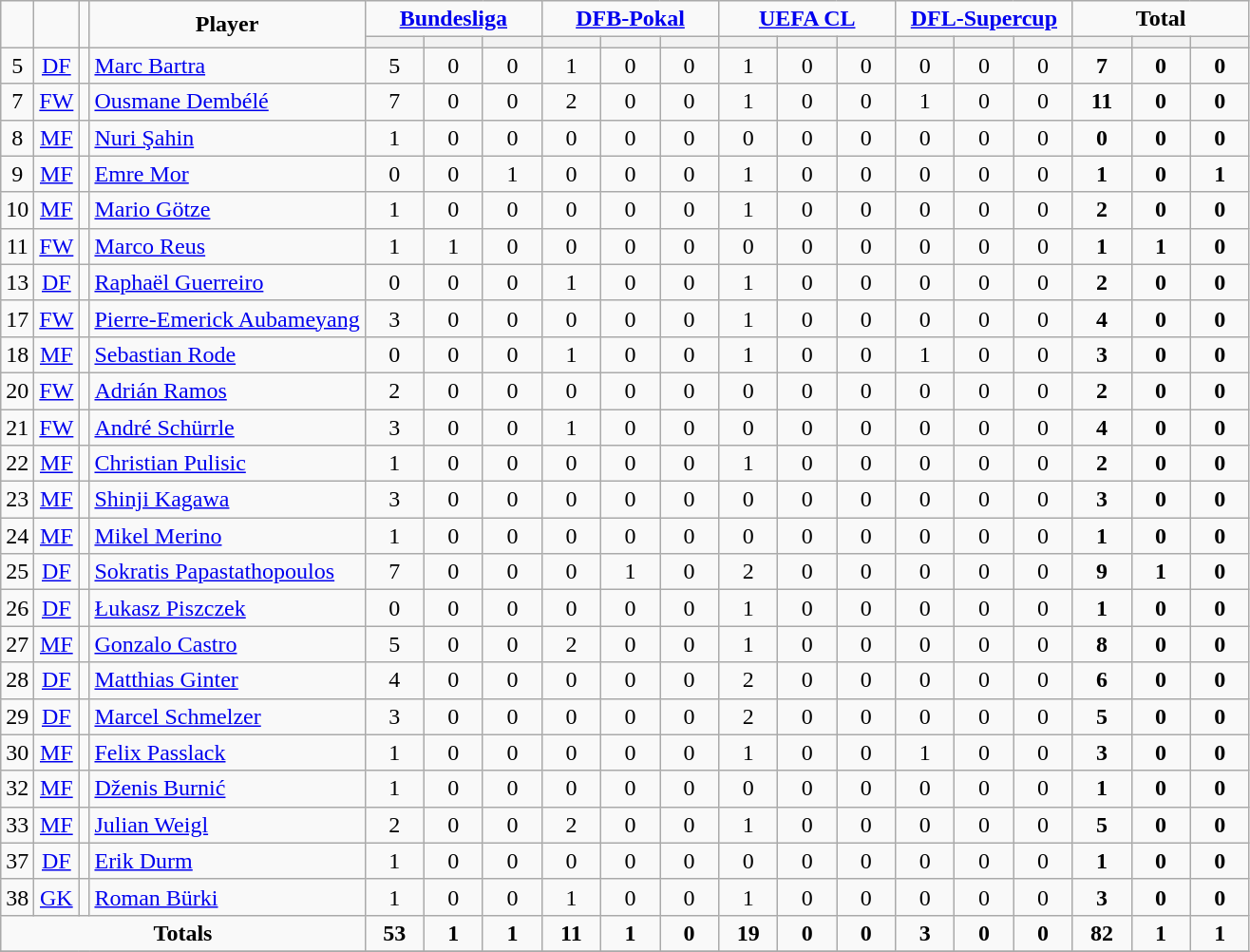<table class="wikitable" style="text-align:center;">
<tr>
<td rowspan="2" !width=15><strong></strong></td>
<td rowspan="2" !width=15><strong></strong></td>
<td rowspan="2" !width=15><strong></strong></td>
<td rowspan="2" !width=120><strong>Player</strong></td>
<td colspan="3"><strong><a href='#'>Bundesliga</a></strong></td>
<td colspan="3"><strong><a href='#'>DFB-Pokal</a></strong></td>
<td colspan="3"><strong><a href='#'>UEFA CL</a></strong></td>
<td colspan="3"><strong><a href='#'>DFL-Supercup</a></strong></td>
<td colspan="3"><strong>Total</strong></td>
</tr>
<tr>
<th width=34; background:#fe9;"></th>
<th width=34; background:#fe9;"></th>
<th width=34; background:#ff8888;"></th>
<th width=34; background:#fe9;"></th>
<th width=34; background:#fe9;"></th>
<th width=34; background:#ff8888;"></th>
<th width=34; background:#fe9;"></th>
<th width=34; background:#fe9;"></th>
<th width=34; background:#ff8888;"></th>
<th width=34; background:#fe9;"></th>
<th width=34; background:#fe9;"></th>
<th width=34; background:#ff8888;"></th>
<th width=34; background:#fe9;"></th>
<th width=34; background:#fe9;"></th>
<th width=34; background:#ff8888;"></th>
</tr>
<tr>
<td>5</td>
<td><a href='#'>DF</a></td>
<td></td>
<td align=left><a href='#'>Marc Bartra</a></td>
<td>5</td>
<td>0</td>
<td>0</td>
<td>1</td>
<td>0</td>
<td>0</td>
<td>1</td>
<td>0</td>
<td>0</td>
<td>0</td>
<td>0</td>
<td>0</td>
<td><strong>7</strong></td>
<td><strong>0</strong></td>
<td><strong>0</strong></td>
</tr>
<tr>
<td>7</td>
<td><a href='#'>FW</a></td>
<td></td>
<td align=left><a href='#'>Ousmane Dembélé</a></td>
<td>7</td>
<td>0</td>
<td>0</td>
<td>2</td>
<td>0</td>
<td>0</td>
<td>1</td>
<td>0</td>
<td>0</td>
<td>1</td>
<td>0</td>
<td>0</td>
<td><strong>11</strong></td>
<td><strong>0</strong></td>
<td><strong>0</strong></td>
</tr>
<tr>
<td>8</td>
<td><a href='#'>MF</a></td>
<td></td>
<td align=left><a href='#'>Nuri Şahin</a></td>
<td>1</td>
<td>0</td>
<td>0</td>
<td>0</td>
<td>0</td>
<td>0</td>
<td>0</td>
<td>0</td>
<td>0</td>
<td>0</td>
<td>0</td>
<td>0</td>
<td><strong>0</strong></td>
<td><strong>0</strong></td>
<td><strong>0</strong></td>
</tr>
<tr>
<td>9</td>
<td><a href='#'>MF</a></td>
<td></td>
<td align=left><a href='#'>Emre Mor</a></td>
<td>0</td>
<td>0</td>
<td>1</td>
<td>0</td>
<td>0</td>
<td>0</td>
<td>1</td>
<td>0</td>
<td>0</td>
<td>0</td>
<td>0</td>
<td>0</td>
<td><strong>1</strong></td>
<td><strong>0</strong></td>
<td><strong>1</strong></td>
</tr>
<tr>
<td>10</td>
<td><a href='#'>MF</a></td>
<td></td>
<td align=left><a href='#'>Mario Götze</a></td>
<td>1</td>
<td>0</td>
<td>0</td>
<td>0</td>
<td>0</td>
<td>0</td>
<td>1</td>
<td>0</td>
<td>0</td>
<td>0</td>
<td>0</td>
<td>0</td>
<td><strong>2</strong></td>
<td><strong>0</strong></td>
<td><strong>0</strong></td>
</tr>
<tr>
<td>11</td>
<td><a href='#'>FW</a></td>
<td></td>
<td align=left><a href='#'>Marco Reus</a></td>
<td>1</td>
<td>1</td>
<td>0</td>
<td>0</td>
<td>0</td>
<td>0</td>
<td>0</td>
<td>0</td>
<td>0</td>
<td>0</td>
<td>0</td>
<td>0</td>
<td><strong>1</strong></td>
<td><strong>1</strong></td>
<td><strong>0</strong></td>
</tr>
<tr>
<td>13</td>
<td><a href='#'>DF</a></td>
<td></td>
<td align=left><a href='#'>Raphaël Guerreiro</a></td>
<td>0</td>
<td>0</td>
<td>0</td>
<td>1</td>
<td>0</td>
<td>0</td>
<td>1</td>
<td>0</td>
<td>0</td>
<td>0</td>
<td>0</td>
<td>0</td>
<td><strong>2</strong></td>
<td><strong>0</strong></td>
<td><strong>0</strong></td>
</tr>
<tr>
<td>17</td>
<td><a href='#'>FW</a></td>
<td></td>
<td align=left><a href='#'>Pierre-Emerick Aubameyang</a></td>
<td>3</td>
<td>0</td>
<td>0</td>
<td>0</td>
<td>0</td>
<td>0</td>
<td>1</td>
<td>0</td>
<td>0</td>
<td>0</td>
<td>0</td>
<td>0</td>
<td><strong>4</strong></td>
<td><strong>0</strong></td>
<td><strong>0</strong></td>
</tr>
<tr>
<td>18</td>
<td><a href='#'>MF</a></td>
<td></td>
<td align=left><a href='#'>Sebastian Rode</a></td>
<td>0</td>
<td>0</td>
<td>0</td>
<td>1</td>
<td>0</td>
<td>0</td>
<td>1</td>
<td>0</td>
<td>0</td>
<td>1</td>
<td>0</td>
<td>0</td>
<td><strong>3</strong></td>
<td><strong>0</strong></td>
<td><strong>0</strong></td>
</tr>
<tr>
<td>20</td>
<td><a href='#'>FW</a></td>
<td></td>
<td align=left><a href='#'>Adrián Ramos</a></td>
<td>2</td>
<td>0</td>
<td>0</td>
<td>0</td>
<td>0</td>
<td>0</td>
<td>0</td>
<td>0</td>
<td>0</td>
<td>0</td>
<td>0</td>
<td>0</td>
<td><strong>2</strong></td>
<td><strong>0</strong></td>
<td><strong>0</strong></td>
</tr>
<tr>
<td>21</td>
<td><a href='#'>FW</a></td>
<td></td>
<td align=left><a href='#'>André Schürrle</a></td>
<td>3</td>
<td>0</td>
<td>0</td>
<td>1</td>
<td>0</td>
<td>0</td>
<td>0</td>
<td>0</td>
<td>0</td>
<td>0</td>
<td>0</td>
<td>0</td>
<td><strong>4</strong></td>
<td><strong>0</strong></td>
<td><strong>0</strong></td>
</tr>
<tr>
<td>22</td>
<td><a href='#'>MF</a></td>
<td></td>
<td align=left><a href='#'>Christian Pulisic</a></td>
<td>1</td>
<td>0</td>
<td>0</td>
<td>0</td>
<td>0</td>
<td>0</td>
<td>1</td>
<td>0</td>
<td>0</td>
<td>0</td>
<td>0</td>
<td>0</td>
<td><strong>2</strong></td>
<td><strong>0</strong></td>
<td><strong>0</strong></td>
</tr>
<tr>
<td>23</td>
<td><a href='#'>MF</a></td>
<td></td>
<td align=left><a href='#'>Shinji Kagawa</a></td>
<td>3</td>
<td>0</td>
<td>0</td>
<td>0</td>
<td>0</td>
<td>0</td>
<td>0</td>
<td>0</td>
<td>0</td>
<td>0</td>
<td>0</td>
<td>0</td>
<td><strong>3</strong></td>
<td><strong>0</strong></td>
<td><strong>0</strong></td>
</tr>
<tr>
<td>24</td>
<td><a href='#'>MF</a></td>
<td></td>
<td align=left><a href='#'>Mikel Merino</a></td>
<td>1</td>
<td>0</td>
<td>0</td>
<td>0</td>
<td>0</td>
<td>0</td>
<td>0</td>
<td>0</td>
<td>0</td>
<td>0</td>
<td>0</td>
<td>0</td>
<td><strong>1</strong></td>
<td><strong>0</strong></td>
<td><strong>0</strong></td>
</tr>
<tr>
<td>25</td>
<td><a href='#'>DF</a></td>
<td></td>
<td align=left><a href='#'>Sokratis Papastathopoulos</a></td>
<td>7</td>
<td>0</td>
<td>0</td>
<td>0</td>
<td>1</td>
<td>0</td>
<td>2</td>
<td>0</td>
<td>0</td>
<td>0</td>
<td>0</td>
<td>0</td>
<td><strong>9</strong></td>
<td><strong>1</strong></td>
<td><strong>0</strong></td>
</tr>
<tr>
<td>26</td>
<td><a href='#'>DF</a></td>
<td></td>
<td align=left><a href='#'>Łukasz Piszczek</a></td>
<td>0</td>
<td>0</td>
<td>0</td>
<td>0</td>
<td>0</td>
<td>0</td>
<td>1</td>
<td>0</td>
<td>0</td>
<td>0</td>
<td>0</td>
<td>0</td>
<td><strong>1</strong></td>
<td><strong>0</strong></td>
<td><strong>0</strong></td>
</tr>
<tr>
<td>27</td>
<td><a href='#'>MF</a></td>
<td></td>
<td align=left><a href='#'>Gonzalo Castro</a></td>
<td>5</td>
<td>0</td>
<td>0</td>
<td>2</td>
<td>0</td>
<td>0</td>
<td>1</td>
<td>0</td>
<td>0</td>
<td>0</td>
<td>0</td>
<td>0</td>
<td><strong>8</strong></td>
<td><strong>0</strong></td>
<td><strong>0</strong></td>
</tr>
<tr>
<td>28</td>
<td><a href='#'>DF</a></td>
<td></td>
<td align=left><a href='#'>Matthias Ginter</a></td>
<td>4</td>
<td>0</td>
<td>0</td>
<td>0</td>
<td>0</td>
<td>0</td>
<td>2</td>
<td>0</td>
<td>0</td>
<td>0</td>
<td>0</td>
<td>0</td>
<td><strong>6</strong></td>
<td><strong>0</strong></td>
<td><strong>0</strong></td>
</tr>
<tr>
<td>29</td>
<td><a href='#'>DF</a></td>
<td></td>
<td align=left><a href='#'>Marcel Schmelzer</a></td>
<td>3</td>
<td>0</td>
<td>0</td>
<td>0</td>
<td>0</td>
<td>0</td>
<td>2</td>
<td>0</td>
<td>0</td>
<td>0</td>
<td>0</td>
<td>0</td>
<td><strong>5</strong></td>
<td><strong>0</strong></td>
<td><strong>0</strong></td>
</tr>
<tr>
<td>30</td>
<td><a href='#'>MF</a></td>
<td></td>
<td align=left><a href='#'>Felix Passlack</a></td>
<td>1</td>
<td>0</td>
<td>0</td>
<td>0</td>
<td>0</td>
<td>0</td>
<td>1</td>
<td>0</td>
<td>0</td>
<td>1</td>
<td>0</td>
<td>0</td>
<td><strong>3</strong></td>
<td><strong>0</strong></td>
<td><strong>0</strong></td>
</tr>
<tr>
<td>32</td>
<td><a href='#'>MF</a></td>
<td></td>
<td align=left><a href='#'>Dženis Burnić</a></td>
<td>1</td>
<td>0</td>
<td>0</td>
<td>0</td>
<td>0</td>
<td>0</td>
<td>0</td>
<td>0</td>
<td>0</td>
<td>0</td>
<td>0</td>
<td>0</td>
<td><strong>1</strong></td>
<td><strong>0</strong></td>
<td><strong>0</strong></td>
</tr>
<tr>
<td>33</td>
<td><a href='#'>MF</a></td>
<td></td>
<td align=left><a href='#'>Julian Weigl</a></td>
<td>2</td>
<td>0</td>
<td>0</td>
<td>2</td>
<td>0</td>
<td>0</td>
<td>1</td>
<td>0</td>
<td>0</td>
<td>0</td>
<td>0</td>
<td>0</td>
<td><strong>5</strong></td>
<td><strong>0</strong></td>
<td><strong>0</strong></td>
</tr>
<tr>
<td>37</td>
<td><a href='#'>DF</a></td>
<td></td>
<td align=left><a href='#'>Erik Durm</a></td>
<td>1</td>
<td>0</td>
<td>0</td>
<td>0</td>
<td>0</td>
<td>0</td>
<td>0</td>
<td>0</td>
<td>0</td>
<td>0</td>
<td>0</td>
<td>0</td>
<td><strong>1</strong></td>
<td><strong>0</strong></td>
<td><strong>0</strong></td>
</tr>
<tr>
<td>38</td>
<td><a href='#'>GK</a></td>
<td></td>
<td align=left><a href='#'>Roman Bürki</a></td>
<td>1</td>
<td>0</td>
<td>0</td>
<td>1</td>
<td>0</td>
<td>0</td>
<td>1</td>
<td>0</td>
<td>0</td>
<td>0</td>
<td>0</td>
<td>0</td>
<td><strong>3</strong></td>
<td><strong>0</strong></td>
<td><strong>0</strong></td>
</tr>
<tr>
<td colspan=4><strong>Totals</strong></td>
<td><strong>53</strong></td>
<td><strong>1</strong></td>
<td><strong>1</strong></td>
<td><strong>11</strong></td>
<td><strong>1</strong></td>
<td><strong>0</strong></td>
<td><strong>19</strong></td>
<td><strong>0</strong></td>
<td><strong>0</strong></td>
<td><strong>3</strong></td>
<td><strong>0</strong></td>
<td><strong>0</strong></td>
<td><strong>82</strong></td>
<td><strong>1</strong></td>
<td><strong>1</strong></td>
</tr>
<tr>
</tr>
</table>
